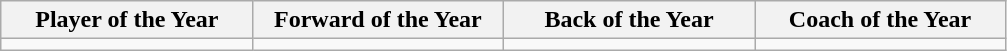<table class="wikitable" style="margin-left:0.4em; text-align:center;">
<tr>
<th style="width:10em;">Player of the Year</th>
<th style="width:10em;">Forward of the Year</th>
<th style="width:10em;">Back of the Year</th>
<th style="width:10em;">Coach of the Year</th>
</tr>
<tr>
<td></td>
<td></td>
<td></td>
<td></td>
</tr>
</table>
